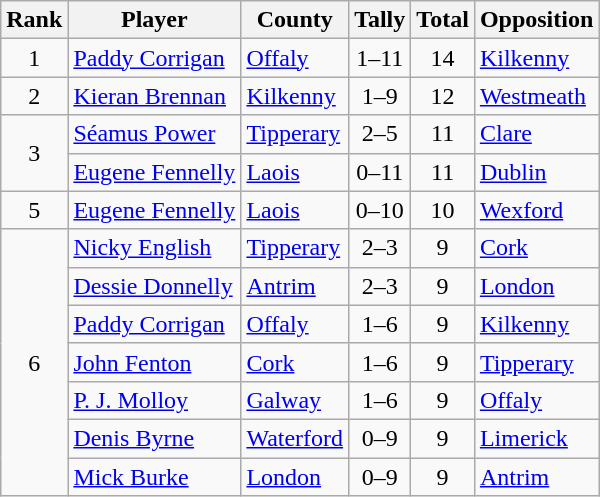<table class="wikitable">
<tr>
<th>Rank</th>
<th>Player</th>
<th>County</th>
<th>Tally</th>
<th>Total</th>
<th>Opposition</th>
</tr>
<tr>
<td rowspan=1 align=center>1</td>
<td><a href='#'>Paddy Corrigan</a></td>
<td><a href='#'>Offaly</a></td>
<td align=center>1–11</td>
<td align=center>14</td>
<td><a href='#'>Kilkenny</a></td>
</tr>
<tr>
<td rowspan=1 align=center>2</td>
<td><a href='#'>Kieran Brennan</a></td>
<td><a href='#'>Kilkenny</a></td>
<td align=center>1–9</td>
<td align=center>12</td>
<td><a href='#'>Westmeath</a></td>
</tr>
<tr>
<td rowspan=2 align=center>3</td>
<td><a href='#'>Séamus Power</a></td>
<td><a href='#'>Tipperary</a></td>
<td align=center>2–5</td>
<td align=center>11</td>
<td><a href='#'>Clare</a></td>
</tr>
<tr>
<td><a href='#'>Eugene Fennelly</a></td>
<td><a href='#'>Laois</a></td>
<td align=center>0–11</td>
<td align=center>11</td>
<td><a href='#'>Dublin</a></td>
</tr>
<tr>
<td rowspan=1 align=center>5</td>
<td><a href='#'>Eugene Fennelly</a></td>
<td><a href='#'>Laois</a></td>
<td align=center>0–10</td>
<td align=center>10</td>
<td><a href='#'>Wexford</a></td>
</tr>
<tr>
<td rowspan=7 align=center>6</td>
<td><a href='#'>Nicky English</a></td>
<td><a href='#'>Tipperary</a></td>
<td align=center>2–3</td>
<td align=center>9</td>
<td><a href='#'>Cork</a></td>
</tr>
<tr>
<td><a href='#'>Dessie Donnelly</a></td>
<td><a href='#'>Antrim</a></td>
<td align=center>2–3</td>
<td align=center>9</td>
<td><a href='#'>London</a></td>
</tr>
<tr>
<td><a href='#'>Paddy Corrigan</a></td>
<td><a href='#'>Offaly</a></td>
<td align=center>1–6</td>
<td align=center>9</td>
<td><a href='#'>Kilkenny</a></td>
</tr>
<tr>
<td><a href='#'>John Fenton</a></td>
<td><a href='#'>Cork</a></td>
<td align=center>1–6</td>
<td align=center>9</td>
<td><a href='#'>Tipperary</a></td>
</tr>
<tr>
<td><a href='#'>P. J. Molloy</a></td>
<td><a href='#'>Galway</a></td>
<td align=center>1–6</td>
<td align=center>9</td>
<td><a href='#'>Offaly</a></td>
</tr>
<tr>
<td><a href='#'>Denis Byrne</a></td>
<td><a href='#'>Waterford</a></td>
<td align=center>0–9</td>
<td align=center>9</td>
<td><a href='#'>Limerick</a></td>
</tr>
<tr>
<td><a href='#'>Mick Burke</a></td>
<td><a href='#'>London</a></td>
<td align=center>0–9</td>
<td align=center>9</td>
<td><a href='#'>Antrim</a></td>
</tr>
</table>
